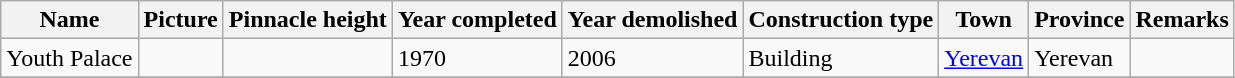<table class="wikitable sortable">
<tr>
<th>Name</th>
<th>Picture</th>
<th>Pinnacle height</th>
<th>Year completed</th>
<th>Year demolished</th>
<th>Construction type</th>
<th>Town</th>
<th>Province</th>
<th>Remarks</th>
</tr>
<tr>
<td>Youth Palace</td>
<td></td>
<td></td>
<td>1970</td>
<td>2006</td>
<td>Building</td>
<td><a href='#'>Yerevan</a></td>
<td>Yerevan</td>
<td></td>
</tr>
<tr>
</tr>
</table>
